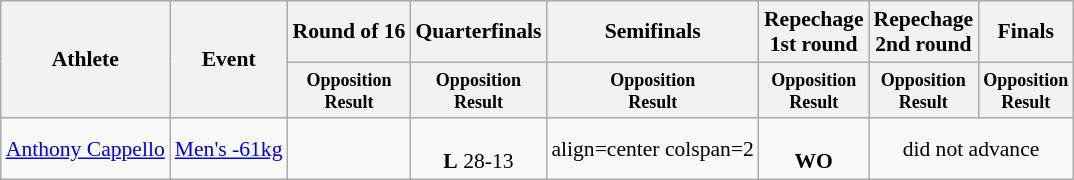<table class=wikitable style="font-size:90%">
<tr>
<th rowspan="2">Athlete</th>
<th rowspan="2">Event</th>
<th>Round of 16</th>
<th>Quarterfinals</th>
<th>Semifinals</th>
<th>Repechage<br>1st round</th>
<th>Repechage<br>2nd round</th>
<th>Finals</th>
</tr>
<tr>
<th style="line-height:1em"><small>Opposition<br>Result</small></th>
<th style="line-height:1em"><small>Opposition<br>Result</small></th>
<th style="line-height:1em"><small>Opposition<br>Result</small></th>
<th style="line-height:1em"><small>Opposition<br>Result</small></th>
<th style="line-height:1em"><small>Opposition<br>Result</small></th>
<th style="line-height:1em"><small>Opposition<br>Result</small></th>
</tr>
<tr>
<td><a href='#'>Anthony Cappello</a></td>
<td><a href='#'>Men's -61kg</a></td>
<td></td>
<td align=center><br><strong>L</strong> 28-13</td>
<td>align=center colspan=2 </td>
<td align=center><br><strong>WO</strong></td>
<td align=center colspan=2>did not advance</td>
</tr>
</table>
